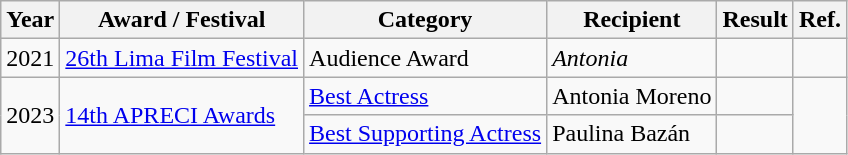<table class="wikitable">
<tr>
<th>Year</th>
<th>Award / Festival</th>
<th>Category</th>
<th>Recipient</th>
<th>Result</th>
<th>Ref.</th>
</tr>
<tr>
<td>2021</td>
<td><a href='#'>26th Lima Film Festival</a></td>
<td>Audience Award</td>
<td><em>Antonia</em></td>
<td></td>
<td></td>
</tr>
<tr>
<td rowspan="2">2023</td>
<td rowspan="2"><a href='#'>14th APRECI Awards</a></td>
<td><a href='#'>Best Actress</a></td>
<td>Antonia Moreno</td>
<td></td>
<td rowspan="2"></td>
</tr>
<tr>
<td><a href='#'>Best Supporting Actress</a></td>
<td>Paulina Bazán</td>
<td></td>
</tr>
</table>
